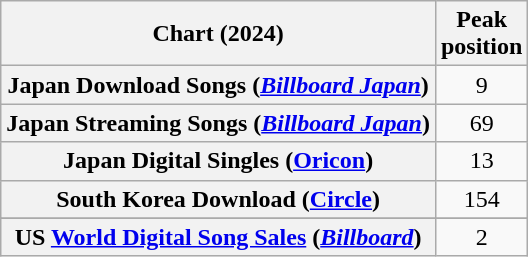<table class="wikitable sortable plainrowheaders" style="text-align:center">
<tr>
<th scope="col">Chart (2024)</th>
<th scope="col">Peak<br>position</th>
</tr>
<tr>
<th scope="row">Japan Download Songs (<em><a href='#'>Billboard Japan</a></em>)</th>
<td>9</td>
</tr>
<tr>
<th scope="row">Japan Streaming Songs (<em><a href='#'>Billboard Japan</a></em>)</th>
<td>69</td>
</tr>
<tr>
<th scope="row">Japan Digital Singles (<a href='#'>Oricon</a>)</th>
<td>13</td>
</tr>
<tr>
<th scope="row">South Korea Download (<a href='#'>Circle</a>)</th>
<td>154</td>
</tr>
<tr>
</tr>
<tr>
<th scope="row">US <a href='#'>World Digital Song Sales</a> (<em><a href='#'>Billboard</a></em>)</th>
<td>2</td>
</tr>
</table>
